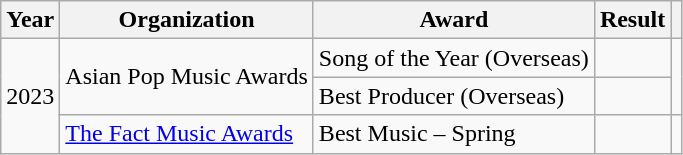<table class="wikitable plainrowheaders">
<tr align=center>
<th scope="col">Year</th>
<th scope="col">Organization</th>
<th scope="col">Award</th>
<th scope="col">Result</th>
<th scope="col"></th>
</tr>
<tr>
<td align="center" rowspan="3">2023</td>
<td rowspan="2">Asian Pop Music Awards</td>
<td>Song of the Year (Overseas)</td>
<td></td>
<td style="text-align:center" rowspan="2"></td>
</tr>
<tr>
<td>Best Producer (Overseas)</td>
<td></td>
</tr>
<tr>
<td><a href='#'>The Fact Music Awards</a></td>
<td>Best Music – Spring</td>
<td></td>
<td align="center"></td>
</tr>
</table>
